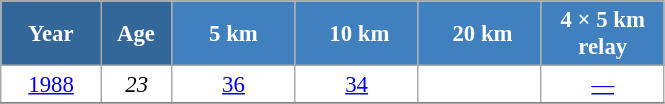<table class="wikitable" style="font-size:95%; text-align:center; border:grey solid 1px; border-collapse:collapse; background:#ffffff;">
<tr>
<th style="background-color:#369; color:white; width:60px;"> Year </th>
<th style="background-color:#369; color:white; width:40px;"> Age </th>
<th style="background-color:#4180be; color:white; width:75px;"> 5 km </th>
<th style="background-color:#4180be; color:white; width:75px;"> 10 km</th>
<th style="background-color:#4180be; color:white; width:75px;"> 20 km</th>
<th style="background-color:#4180be; color:white; width:75px;"> 4 × 5 km <br> relay </th>
</tr>
<tr>
<td><a href='#'>1988</a></td>
<td><em>23</em></td>
<td><a href='#'>36</a></td>
<td><a href='#'>34</a></td>
<td><a href='#'></a></td>
<td><a href='#'>—</a></td>
</tr>
<tr>
</tr>
</table>
